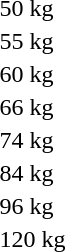<table>
<tr>
<td>50 kg</td>
<td></td>
<td></td>
<td></td>
</tr>
<tr>
<td>55 kg</td>
<td></td>
<td></td>
<td></td>
</tr>
<tr>
<td>60 kg</td>
<td></td>
<td></td>
<td></td>
</tr>
<tr>
<td>66 kg</td>
<td></td>
<td></td>
<td></td>
</tr>
<tr>
<td>74 kg</td>
<td></td>
<td></td>
<td></td>
</tr>
<tr>
<td>84 kg</td>
<td></td>
<td></td>
<td></td>
</tr>
<tr>
<td>96 kg</td>
<td></td>
<td></td>
<td></td>
</tr>
<tr>
<td>120 kg</td>
<td></td>
<td></td>
<td></td>
</tr>
<tr>
</tr>
</table>
